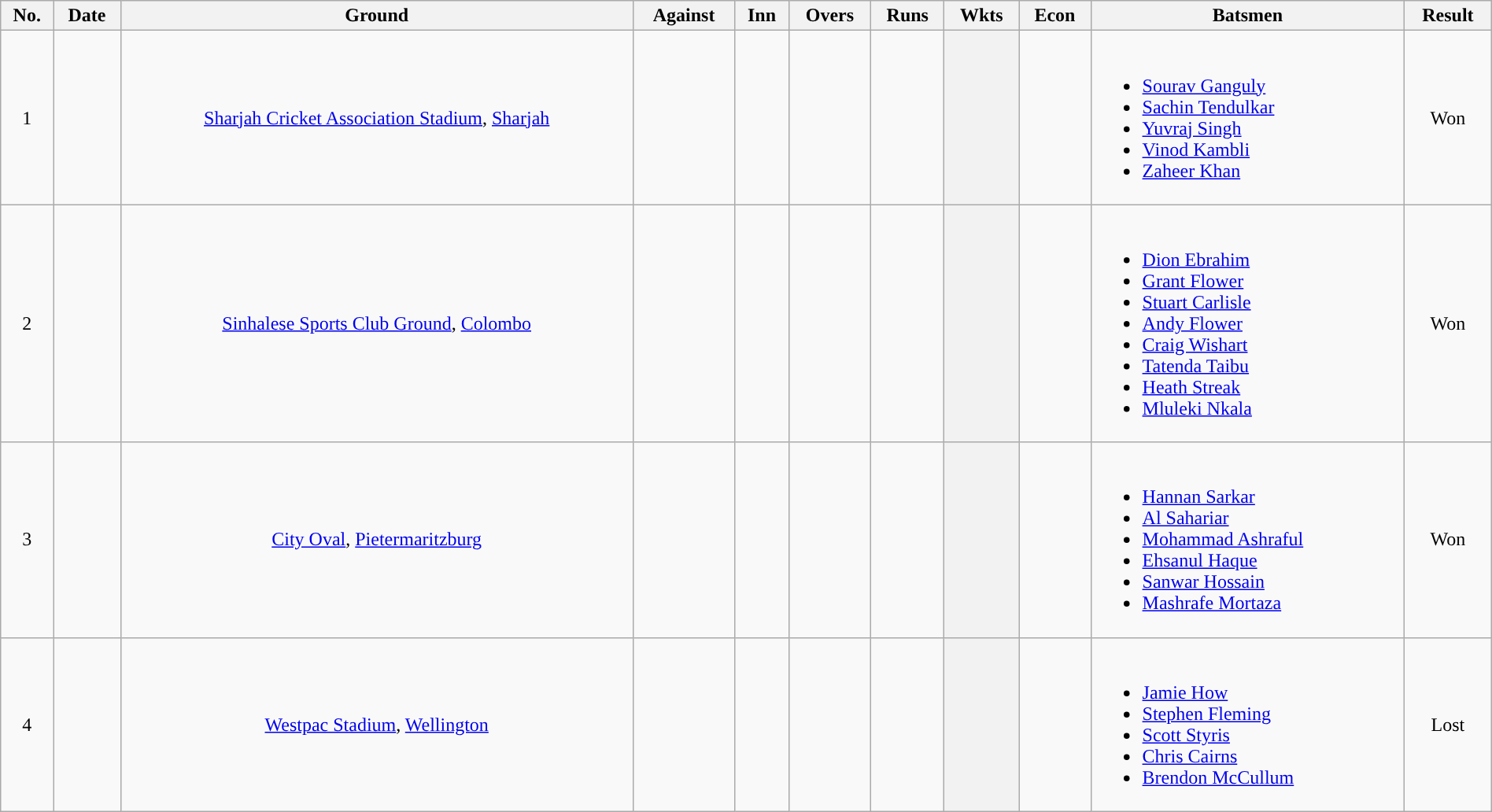<table class="wikitable plainrowheaders sortable" style="width:100%">
<tr>
<th scope="col" class="unsortable">No.</th>
<th scope="col">Date</th>
<th scope="col">Ground</th>
<th scope="col">Against</th>
<th scope="col">Inn</th>
<th scope="col">Overs</th>
<th scope="col">Runs</th>
<th scope="col">Wkts</th>
<th scope="col">Econ</th>
<th scope="col" class="unsortable">Batsmen</th>
<th scope="col">Result</th>
</tr>
<tr align=center>
<td>1</td>
<td></td>
<td><a href='#'>Sharjah Cricket Association Stadium</a>, <a href='#'>Sharjah</a></td>
<td></td>
<td></td>
<td></td>
<td></td>
<th scope="row"></th>
<td></td>
<td align=left><br><ul><li><a href='#'>Sourav Ganguly</a></li><li><a href='#'>Sachin Tendulkar</a></li><li><a href='#'>Yuvraj Singh</a></li><li><a href='#'>Vinod Kambli</a></li><li><a href='#'>Zaheer Khan</a></li></ul></td>
<td>Won</td>
</tr>
<tr align=center>
<td>2</td>
<td> </td>
<td><a href='#'>Sinhalese Sports Club Ground</a>, <a href='#'>Colombo</a></td>
<td></td>
<td></td>
<td></td>
<td></td>
<th scope="row"></th>
<td></td>
<td align=left><br><ul><li><a href='#'>Dion Ebrahim</a></li><li><a href='#'>Grant Flower</a></li><li><a href='#'>Stuart Carlisle</a></li><li><a href='#'>Andy Flower</a></li><li><a href='#'>Craig Wishart</a></li><li><a href='#'>Tatenda Taibu</a></li><li><a href='#'>Heath Streak</a></li><li><a href='#'>Mluleki Nkala</a></li></ul></td>
<td>Won</td>
</tr>
<tr align=center>
<td>3</td>
<td> </td>
<td><a href='#'>City Oval</a>, <a href='#'>Pietermaritzburg</a></td>
<td></td>
<td></td>
<td></td>
<td></td>
<th scope="row"></th>
<td></td>
<td align=left><br><ul><li><a href='#'>Hannan Sarkar</a></li><li><a href='#'>Al Sahariar</a></li><li><a href='#'>Mohammad Ashraful</a></li><li><a href='#'>Ehsanul Haque</a></li><li><a href='#'>Sanwar Hossain</a></li><li><a href='#'>Mashrafe Mortaza</a></li></ul></td>
<td>Won</td>
</tr>
<tr align=center>
<td>4</td>
<td></td>
<td><a href='#'>Westpac Stadium</a>, <a href='#'>Wellington</a></td>
<td></td>
<td></td>
<td></td>
<td></td>
<th scope="row"></th>
<td></td>
<td align=left><br><ul><li><a href='#'>Jamie How</a></li><li><a href='#'>Stephen Fleming</a></li><li><a href='#'>Scott Styris</a></li><li><a href='#'>Chris Cairns</a></li><li><a href='#'>Brendon McCullum</a></li></ul></td>
<td>Lost</td>
</tr>
</table>
